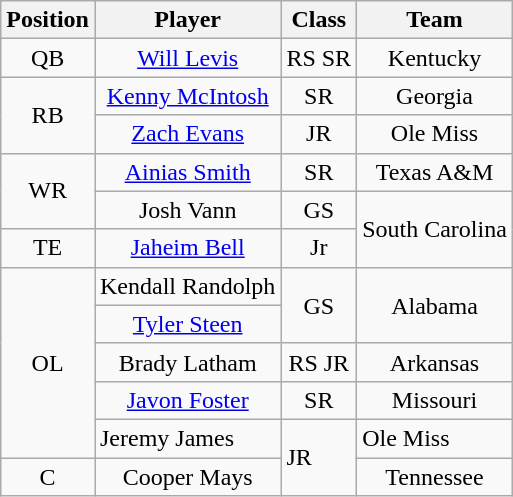<table class="wikitable sortable">
<tr>
<th>Position</th>
<th>Player</th>
<th>Class</th>
<th>Team</th>
</tr>
<tr style="text-align:center;">
<td>QB</td>
<td><a href='#'>Will Levis</a></td>
<td>RS SR</td>
<td>Kentucky</td>
</tr>
<tr style="text-align:center;">
<td rowspan=2>RB</td>
<td><a href='#'>Kenny McIntosh</a></td>
<td>SR</td>
<td>Georgia</td>
</tr>
<tr style="text-align:center;">
<td><a href='#'>Zach Evans</a></td>
<td>JR</td>
<td>Ole Miss</td>
</tr>
<tr style="text-align:center;">
<td rowspan=2>WR</td>
<td><a href='#'>Ainias Smith</a></td>
<td>SR</td>
<td>Texas A&M</td>
</tr>
<tr style="text-align:center;">
<td>Josh Vann</td>
<td>GS</td>
<td rowspan=2>South Carolina</td>
</tr>
<tr style="text-align:center;">
<td>TE</td>
<td><a href='#'>Jaheim Bell</a></td>
<td>Jr</td>
</tr>
<tr style="text-align:center;">
<td rowspan=5>OL</td>
<td>Kendall Randolph</td>
<td rowspan=2>GS</td>
<td rowspan=2>Alabama</td>
</tr>
<tr style="text-align:center;">
<td><a href='#'>Tyler Steen</a></td>
</tr>
<tr style="text-align:center;">
<td>Brady Latham</td>
<td>RS JR</td>
<td>Arkansas</td>
</tr>
<tr style="text-align:center;">
<td><a href='#'>Javon Foster</a></td>
<td>SR</td>
<td>Missouri</td>
</tr>
<tr style=“text-align:center;">
<td>Jeremy James</td>
<td rowspan=2>JR</td>
<td>Ole Miss</td>
</tr>
<tr style="text-align:center;">
<td>C</td>
<td>Cooper Mays</td>
<td>Tennessee</td>
</tr>
</table>
